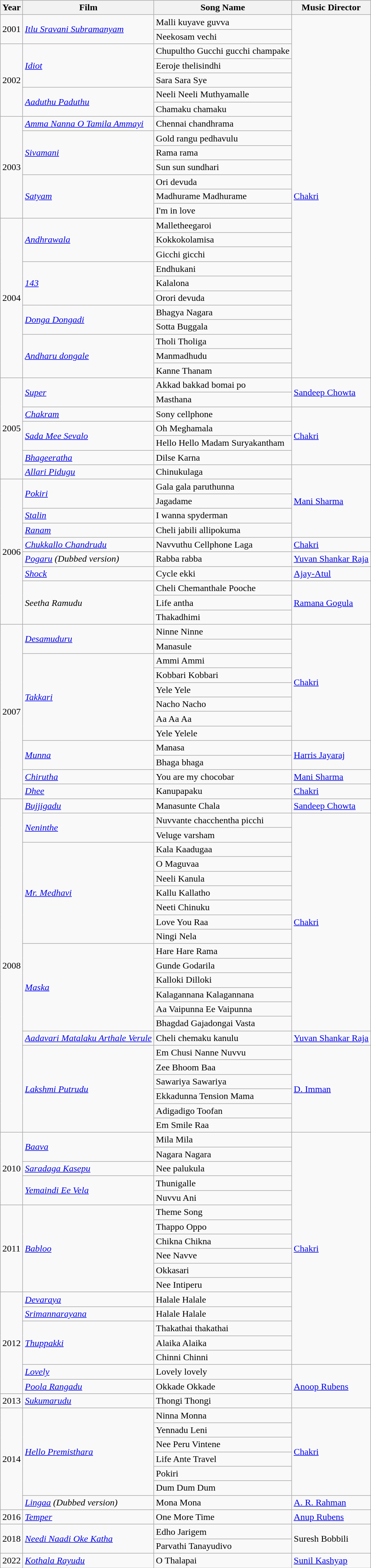<table class="wikitable sortable">
<tr style="text-align:center;">
<th>Year</th>
<th>Film</th>
<th>Song Name</th>
<th>Music Director</th>
</tr>
<tr>
<td rowspan="2">2001</td>
<td rowspan="2"><em><a href='#'>Itlu Sravani Subramanyam</a></em></td>
<td>Malli kuyave guvva</td>
<td rowspan="25"><a href='#'>Chakri</a></td>
</tr>
<tr>
<td>Neekosam vechi</td>
</tr>
<tr>
<td rowspan="5">2002</td>
<td rowspan="3"><a href='#'><em>Idiot</em></a></td>
<td>Chupultho Gucchi gucchi champake</td>
</tr>
<tr>
<td>Eeroje thelisindhi</td>
</tr>
<tr>
<td>Sara Sara Sye</td>
</tr>
<tr>
<td rowspan="2"><em><a href='#'>Aaduthu Paduthu</a></em></td>
<td>Neeli Neeli Muthyamalle</td>
</tr>
<tr>
<td>Chamaku chamaku</td>
</tr>
<tr>
<td rowspan="7">2003</td>
<td><em><a href='#'>Amma Nanna O Tamila Ammayi</a></em></td>
<td>Chennai chandhrama</td>
</tr>
<tr>
<td rowspan="3"><a href='#'><em>Sivamani</em></a></td>
<td>Gold rangu pedhavulu</td>
</tr>
<tr>
<td>Rama rama</td>
</tr>
<tr>
<td>Sun sun sundhari</td>
</tr>
<tr>
<td rowspan="3"><a href='#'><em>Satyam</em></a></td>
<td>Ori devuda</td>
</tr>
<tr>
<td>Madhurame Madhurame</td>
</tr>
<tr>
<td>I'm in love</td>
</tr>
<tr>
<td rowspan="11">2004</td>
<td rowspan="3"><em><a href='#'>Andhrawala</a></em></td>
<td>Malletheegaroi</td>
</tr>
<tr>
<td>Kokkokolamisa</td>
</tr>
<tr>
<td>Gicchi gicchi</td>
</tr>
<tr>
<td rowspan="3"><a href='#'><em>143</em></a></td>
<td>Endhukani</td>
</tr>
<tr>
<td>Kalalona</td>
</tr>
<tr>
<td>Orori devuda</td>
</tr>
<tr>
<td rowspan="2"><em><a href='#'>Donga Dongadi</a></em></td>
<td>Bhagya Nagara</td>
</tr>
<tr>
<td>Sotta Buggala</td>
</tr>
<tr>
<td rowspan="3"><em><a href='#'>Andharu dongale</a></em></td>
<td>Tholi Tholiga</td>
</tr>
<tr>
<td>Manmadhudu</td>
</tr>
<tr>
<td>Kanne Thanam</td>
</tr>
<tr>
<td rowspan="7">2005</td>
<td rowspan="2"><a href='#'><em>Super</em></a></td>
<td>Akkad bakkad bomai po</td>
<td rowspan="2"><a href='#'>Sandeep Chowta</a></td>
</tr>
<tr>
<td>Masthana</td>
</tr>
<tr>
<td><a href='#'><em>Chakram</em></a></td>
<td>Sony cellphone</td>
<td rowspan="4"><a href='#'>Chakri</a></td>
</tr>
<tr>
<td rowspan="2"><em><a href='#'>Sada Mee Sevalo</a></em></td>
<td>Oh Meghamala</td>
</tr>
<tr>
<td>Hello Hello Madam Suryakantham</td>
</tr>
<tr>
<td><a href='#'><em>Bhageeratha</em></a></td>
<td>Dilse Karna</td>
</tr>
<tr>
<td><em><a href='#'>Allari Pidugu</a></em></td>
<td>Chinukulaga</td>
<td rowspan="5"><a href='#'>Mani Sharma</a></td>
</tr>
<tr>
<td rowspan="10">2006</td>
<td rowspan="2"><em><a href='#'>Pokiri</a></em></td>
<td>Gala gala paruthunna</td>
</tr>
<tr>
<td>Jagadame</td>
</tr>
<tr>
<td><a href='#'><em>Stalin</em></a></td>
<td>I wanna spyderman</td>
</tr>
<tr>
<td><a href='#'><em>Ranam</em></a></td>
<td>Cheli jabili allipokuma</td>
</tr>
<tr>
<td><em><a href='#'>Chukkallo Chandrudu</a></em></td>
<td>Navvuthu Cellphone Laga</td>
<td><a href='#'>Chakri</a></td>
</tr>
<tr>
<td><em><a href='#'>Pogaru</a> (Dubbed version)</em></td>
<td>Rabba rabba</td>
<td><a href='#'>Yuvan Shankar Raja</a></td>
</tr>
<tr>
<td><a href='#'><em>Shock</em></a></td>
<td>Cycle ekki</td>
<td><a href='#'>Ajay-Atul</a></td>
</tr>
<tr>
<td rowspan="3"><em>Seetha Ramudu</em></td>
<td>Cheli Chemanthale Pooche</td>
<td rowspan="3"><a href='#'>Ramana Gogula</a></td>
</tr>
<tr>
<td>Life antha</td>
</tr>
<tr>
<td>Thakadhimi</td>
</tr>
<tr>
<td rowspan="12">2007</td>
<td rowspan="2"><em><a href='#'>Desamuduru</a></em></td>
<td>Ninne Ninne</td>
<td rowspan="8"><a href='#'>Chakri</a></td>
</tr>
<tr>
<td>Manasule</td>
</tr>
<tr>
<td rowspan="6"><em><a href='#'>Takkari</a></em></td>
<td>Ammi Ammi</td>
</tr>
<tr>
<td>Kobbari Kobbari</td>
</tr>
<tr>
<td>Yele Yele</td>
</tr>
<tr>
<td>Nacho Nacho</td>
</tr>
<tr>
<td>Aa Aa Aa</td>
</tr>
<tr>
<td>Yele Yelele</td>
</tr>
<tr>
<td rowspan="2"><a href='#'><em>Munna</em></a></td>
<td>Manasa</td>
<td rowspan="2"><a href='#'>Harris Jayaraj</a></td>
</tr>
<tr>
<td>Bhaga bhaga</td>
</tr>
<tr>
<td><em><a href='#'>Chirutha</a></em></td>
<td>You are my chocobar</td>
<td><a href='#'>Mani Sharma</a></td>
</tr>
<tr>
<td><em><a href='#'>Dhee</a></em></td>
<td>Kanupapaku</td>
<td><a href='#'>Chakri</a></td>
</tr>
<tr>
<td rowspan="23">2008</td>
<td><em><a href='#'>Bujjigadu</a></em></td>
<td>Manasunte Chala</td>
<td><a href='#'>Sandeep Chowta</a></td>
</tr>
<tr>
<td rowspan="2"><em><a href='#'>Neninthe</a></em></td>
<td>Nuvvante chacchentha picchi</td>
<td rowspan="15"><a href='#'>Chakri</a></td>
</tr>
<tr>
<td>Veluge varsham</td>
</tr>
<tr>
<td rowspan="7"><em><a href='#'>Mr. Medhavi</a></em></td>
<td>Kala Kaadugaa</td>
</tr>
<tr>
<td>O Maguvaa</td>
</tr>
<tr>
<td>Neeli Kanula</td>
</tr>
<tr>
<td>Kallu Kallatho</td>
</tr>
<tr>
<td>Neeti Chinuku</td>
</tr>
<tr>
<td>Love You Raa</td>
</tr>
<tr>
<td>Ningi Nela</td>
</tr>
<tr>
<td rowspan="6"><a href='#'><em>Maska</em></a></td>
<td>Hare Hare Rama</td>
</tr>
<tr>
<td>Gunde Godarila</td>
</tr>
<tr>
<td>Kalloki Dilloki</td>
</tr>
<tr>
<td>Kalagannana Kalagannana</td>
</tr>
<tr>
<td>Aa Vaipunna Ee Vaipunna</td>
</tr>
<tr>
<td>Bhagdad Gajadongai Vasta</td>
</tr>
<tr>
<td><em><a href='#'>Aadavari Matalaku Arthale Verule</a></em></td>
<td>Cheli chemaku kanulu</td>
<td><a href='#'>Yuvan Shankar Raja</a></td>
</tr>
<tr>
<td rowspan="6"><em><a href='#'>Lakshmi Putrudu</a></em></td>
<td>Em Chusi Nanne Nuvvu</td>
<td rowspan="6"><a href='#'>D. Imman</a></td>
</tr>
<tr>
<td>Zee Bhoom Baa</td>
</tr>
<tr>
<td>Sawariya Sawariya</td>
</tr>
<tr>
<td>Ekkadunna Tension Mama</td>
</tr>
<tr>
<td>Adigadigo Toofan</td>
</tr>
<tr>
<td>Em Smile Raa</td>
</tr>
<tr>
<td rowspan="5">2010</td>
<td rowspan="2"><em><a href='#'>Baava</a></em></td>
<td>Mila Mila</td>
<td rowspan="16"><a href='#'>Chakri</a></td>
</tr>
<tr>
<td>Nagara Nagara</td>
</tr>
<tr>
<td><em><a href='#'>Saradaga Kasepu</a></em></td>
<td>Nee palukula</td>
</tr>
<tr>
<td rowspan="2"><em><a href='#'>Yemaindi Ee Vela</a></em></td>
<td>Thunigalle</td>
</tr>
<tr>
<td>Nuvvu Ani</td>
</tr>
<tr>
<td rowspan="6">2011</td>
<td rowspan="6"><a href='#'><em>Babloo</em></a></td>
<td>Theme Song</td>
</tr>
<tr>
<td>Thappo Oppo</td>
</tr>
<tr>
<td>Chikna Chikna</td>
</tr>
<tr>
<td>Nee Navve</td>
</tr>
<tr>
<td>Okkasari</td>
</tr>
<tr>
<td>Nee Intiperu</td>
</tr>
<tr>
<td rowspan="7">2012</td>
<td><a href='#'><em>Devaraya</em></a></td>
<td>Halale Halale</td>
</tr>
<tr>
<td><em><a href='#'>Srimannarayana</a></em></td>
<td>Halale Halale</td>
</tr>
<tr>
<td rowspan="3"><em><a href='#'>Thuppakki</a></em></td>
<td>Thakathai thakathai</td>
</tr>
<tr>
<td>Alaika Alaika</td>
</tr>
<tr>
<td>Chinni Chinni</td>
</tr>
<tr>
<td><a href='#'><em>Lovely</em></a></td>
<td>Lovely lovely</td>
<td rowspan="3"><a href='#'>Anoop Rubens</a></td>
</tr>
<tr>
<td><a href='#'><em>Poola Rangadu</em></a></td>
<td>Okkade Okkade</td>
</tr>
<tr>
<td>2013</td>
<td><em><a href='#'>Sukumarudu</a></em></td>
<td>Thongi Thongi</td>
</tr>
<tr>
<td rowspan="7">2014</td>
<td rowspan="6"><em><a href='#'>Hello Premisthara</a></em></td>
<td>Ninna Monna</td>
<td rowspan="6"><a href='#'>Chakri</a></td>
</tr>
<tr>
<td>Yennadu Leni</td>
</tr>
<tr>
<td>Nee Peru Vintene</td>
</tr>
<tr>
<td>Life Ante Travel</td>
</tr>
<tr>
<td>Pokiri</td>
</tr>
<tr>
<td>Dum Dum Dum</td>
</tr>
<tr>
<td><em><a href='#'>Lingaa</a> (Dubbed version)</em></td>
<td>Mona Mona</td>
<td><a href='#'>A. R. Rahman</a></td>
</tr>
<tr>
<td>2016</td>
<td><a href='#'><em>Temper</em></a></td>
<td>One More Time</td>
<td><a href='#'>Anup Rubens</a></td>
</tr>
<tr>
<td rowspan="2">2018</td>
<td rowspan="2"><em><a href='#'>Needi Naadi Oke Katha</a></em></td>
<td>Edho Jarigem</td>
<td rowspan="2">Suresh Bobbili</td>
</tr>
<tr>
<td>Parvathi Tanayudivo</td>
</tr>
<tr>
<td>2022</td>
<td><em><a href='#'>Kothala Rayudu</a></em></td>
<td>O Thalapai</td>
<td><a href='#'>Sunil Kashyap</a></td>
</tr>
</table>
